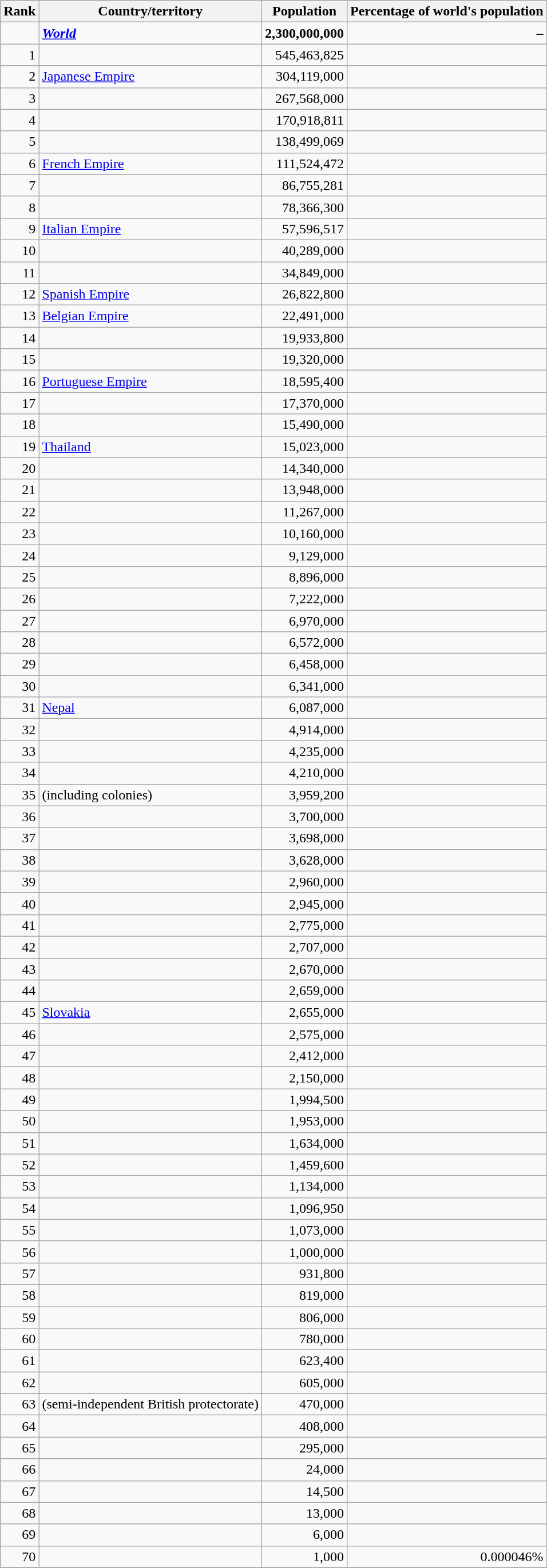<table class="wikitable sortable sticky-header" style="text-align:right">
<tr>
<th>Rank</th>
<th>Country/territory</th>
<th>Population </th>
<th>Percentage of world's population</th>
</tr>
<tr class="sorttop" style="font-weight: bold;">
<td></td>
<td align="left"> <em><a href='#'>World</a></em></td>
<td>2,300,000,000</td>
<td>–</td>
</tr>
<tr>
<td>1</td>
<td align="left"><br></td>
<td>545,463,825</td>
<td></td>
</tr>
<tr>
<td>2</td>
<td align="left"> <a href='#'>Japanese Empire</a><br></td>
<td>304,119,000</td>
<td></td>
</tr>
<tr>
<td>3</td>
<td align="left"></td>
<td>267,568,000</td>
<td></td>
</tr>
<tr>
<td>4</td>
<td align="left"><br></td>
<td>170,918,811</td>
<td></td>
</tr>
<tr>
<td>5</td>
<td align="left"><br></td>
<td>138,499,069</td>
<td></td>
</tr>
<tr>
<td>6</td>
<td align="left"> <a href='#'>French Empire</a><br></td>
<td>111,524,472</td>
<td></td>
</tr>
<tr>
<td>7</td>
<td align="left"><br></td>
<td>86,755,281</td>
<td></td>
</tr>
<tr>
<td>8</td>
<td align="left"><br></td>
<td>78,366,300</td>
<td></td>
</tr>
<tr>
<td>9</td>
<td align="left"> <a href='#'>Italian Empire</a><br></td>
<td>57,596,517</td>
<td></td>
</tr>
<tr>
<td>10</td>
<td align="left"></td>
<td>40,289,000</td>
<td></td>
</tr>
<tr>
<td>11</td>
<td align="left"></td>
<td>34,849,000</td>
<td></td>
</tr>
<tr>
<td>12</td>
<td align="left"> <a href='#'>Spanish Empire</a><br></td>
<td>26,822,800</td>
<td></td>
</tr>
<tr>
<td>13</td>
<td align="left"> <a href='#'>Belgian Empire</a><br></td>
<td>22,491,000</td>
<td></td>
</tr>
<tr>
<td>14</td>
<td align="left"></td>
<td>19,933,800</td>
<td></td>
</tr>
<tr>
<td>15</td>
<td align="left"></td>
<td>19,320,000</td>
<td></td>
</tr>
<tr>
<td>16</td>
<td align="left"> <a href='#'>Portuguese Empire</a><br></td>
<td>18,595,400</td>
<td></td>
</tr>
<tr>
<td>17</td>
<td align="left"></td>
<td>17,370,000</td>
<td></td>
</tr>
<tr>
<td>18</td>
<td align="left"></td>
<td>15,490,000</td>
<td></td>
</tr>
<tr>
<td>19</td>
<td align="left"> <a href='#'>Thailand</a></td>
<td>15,023,000</td>
<td></td>
</tr>
<tr>
<td>20</td>
<td align="left"></td>
<td>14,340,000</td>
<td></td>
</tr>
<tr>
<td>21</td>
<td align="left"></td>
<td>13,948,000</td>
<td></td>
</tr>
<tr>
<td>22</td>
<td align="left"></td>
<td>11,267,000</td>
<td></td>
</tr>
<tr>
<td>23</td>
<td align="left"></td>
<td>10,160,000</td>
<td></td>
</tr>
<tr>
<td>24</td>
<td align="left"></td>
<td>9,129,000</td>
<td></td>
</tr>
<tr>
<td>25</td>
<td align="left"></td>
<td>8,896,000</td>
<td></td>
</tr>
<tr>
<td>26</td>
<td align="left"></td>
<td>7,222,000</td>
<td></td>
</tr>
<tr>
<td>27</td>
<td align="left"></td>
<td>6,970,000</td>
<td></td>
</tr>
<tr>
<td>28</td>
<td align="left"></td>
<td>6,572,000</td>
<td></td>
</tr>
<tr>
<td>29</td>
<td align="left"></td>
<td>6,458,000</td>
<td></td>
</tr>
<tr>
<td>30</td>
<td align="left"></td>
<td>6,341,000</td>
<td></td>
</tr>
<tr>
<td>31</td>
<td align="left"> <a href='#'>Nepal</a></td>
<td>6,087,000</td>
<td></td>
</tr>
<tr>
<td>32</td>
<td align="left"></td>
<td>4,914,000</td>
<td></td>
</tr>
<tr>
<td>33</td>
<td align="left"></td>
<td>4,235,000</td>
<td></td>
</tr>
<tr>
<td>34</td>
<td align="left"></td>
<td>4,210,000</td>
<td></td>
</tr>
<tr>
<td>35</td>
<td align="left"> (including colonies)<br></td>
<td>3,959,200</td>
<td></td>
</tr>
<tr>
<td>36</td>
<td align="left"></td>
<td>3,700,000</td>
<td></td>
</tr>
<tr>
<td>37</td>
<td align="left"></td>
<td>3,698,000</td>
<td></td>
</tr>
<tr>
<td>38</td>
<td align="left"></td>
<td>3,628,000</td>
<td></td>
</tr>
<tr>
<td>39</td>
<td align="left"></td>
<td>2,960,000</td>
<td></td>
</tr>
<tr>
<td>40</td>
<td align="left"></td>
<td>2,945,000</td>
<td></td>
</tr>
<tr>
<td>41</td>
<td align="left"></td>
<td>2,775,000</td>
<td></td>
</tr>
<tr>
<td>42</td>
<td align="left"></td>
<td>2,707,000</td>
<td></td>
</tr>
<tr>
<td>43</td>
<td align="left"></td>
<td>2,670,000</td>
<td></td>
</tr>
<tr>
<td>44</td>
<td align="left"></td>
<td>2,659,000</td>
<td></td>
</tr>
<tr>
<td>45</td>
<td align="left"> <a href='#'>Slovakia</a></td>
<td>2,655,000</td>
<td></td>
</tr>
<tr>
<td>46</td>
<td align="left"></td>
<td>2,575,000</td>
<td></td>
</tr>
<tr>
<td>47</td>
<td align="left"></td>
<td>2,412,000</td>
<td></td>
</tr>
<tr>
<td>48</td>
<td align="left"></td>
<td>2,150,000</td>
<td></td>
</tr>
<tr>
<td>49</td>
<td align="left"></td>
<td>1,994,500</td>
<td></td>
</tr>
<tr>
<td>50</td>
<td align="left"></td>
<td>1,953,000</td>
<td></td>
</tr>
<tr>
<td>51</td>
<td align="left"></td>
<td>1,634,000</td>
<td></td>
</tr>
<tr>
<td>52</td>
<td align="left"></td>
<td>1,459,600</td>
<td></td>
</tr>
<tr>
<td>53</td>
<td align="left"></td>
<td>1,134,000</td>
<td></td>
</tr>
<tr>
<td>54</td>
<td align="left"></td>
<td>1,096,950</td>
<td></td>
</tr>
<tr>
<td>55</td>
<td align="left"></td>
<td>1,073,000</td>
<td></td>
</tr>
<tr>
<td>56</td>
<td align="left"></td>
<td>1,000,000</td>
<td></td>
</tr>
<tr>
<td>57</td>
<td align="left"></td>
<td>931,800</td>
<td></td>
</tr>
<tr>
<td>58</td>
<td align="left"></td>
<td>819,000</td>
<td></td>
</tr>
<tr>
<td>59</td>
<td align="left"></td>
<td>806,000</td>
<td></td>
</tr>
<tr>
<td>60</td>
<td align="left"></td>
<td>780,000</td>
<td></td>
</tr>
<tr>
<td>61</td>
<td align="left"></td>
<td>623,400</td>
<td></td>
</tr>
<tr>
<td>62</td>
<td align="left"></td>
<td>605,000</td>
<td></td>
</tr>
<tr>
<td>63</td>
<td align="left"> (semi-independent British protectorate)</td>
<td>470,000</td>
<td></td>
</tr>
<tr>
<td>64</td>
<td align="left"></td>
<td>408,000</td>
<td></td>
</tr>
<tr>
<td>65</td>
<td align="left"></td>
<td>295,000</td>
<td></td>
</tr>
<tr>
<td>66</td>
<td align="left"></td>
<td>24,000</td>
<td></td>
</tr>
<tr>
<td>67</td>
<td align="left"></td>
<td>14,500</td>
<td></td>
</tr>
<tr>
<td>68</td>
<td align="left"></td>
<td>13,000</td>
<td></td>
</tr>
<tr>
<td>69</td>
<td align="left"></td>
<td>6,000</td>
<td></td>
</tr>
<tr>
<td>70</td>
<td align="left"></td>
<td>1,000</td>
<td>0.000046%</td>
</tr>
<tr>
</tr>
</table>
